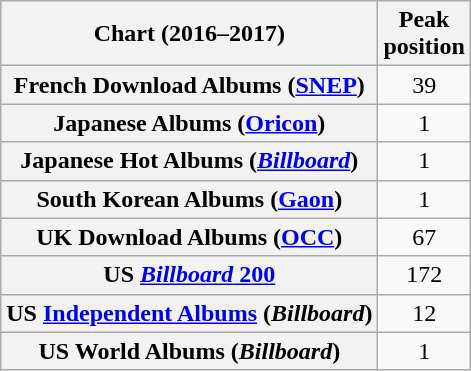<table class="wikitable sortable plainrowheaders" style="text-align:center">
<tr>
<th scope="col">Chart (2016–2017)</th>
<th scope="col">Peak<br>position</th>
</tr>
<tr>
<th scope="row">French Download Albums (<a href='#'>SNEP</a>)</th>
<td>39</td>
</tr>
<tr>
<th scope="row">Japanese Albums (<a href='#'>Oricon</a>)</th>
<td>1</td>
</tr>
<tr>
<th scope="row">Japanese Hot Albums (<em><a href='#'>Billboard</a></em>)</th>
<td>1</td>
</tr>
<tr>
<th scope="row">South Korean Albums (<a href='#'>Gaon</a>)</th>
<td>1</td>
</tr>
<tr>
<th scope="row">UK Download Albums (<a href='#'>OCC</a>)</th>
<td>67</td>
</tr>
<tr>
<th scope="row">US <a href='#'><em>Billboard</em> 200</a></th>
<td>172</td>
</tr>
<tr>
<th scope="row">US <a href='#'>Independent Albums</a> (<em>Billboard</em>)</th>
<td>12</td>
</tr>
<tr>
<th scope="row">US World Albums (<em>Billboard</em>)</th>
<td>1</td>
</tr>
</table>
